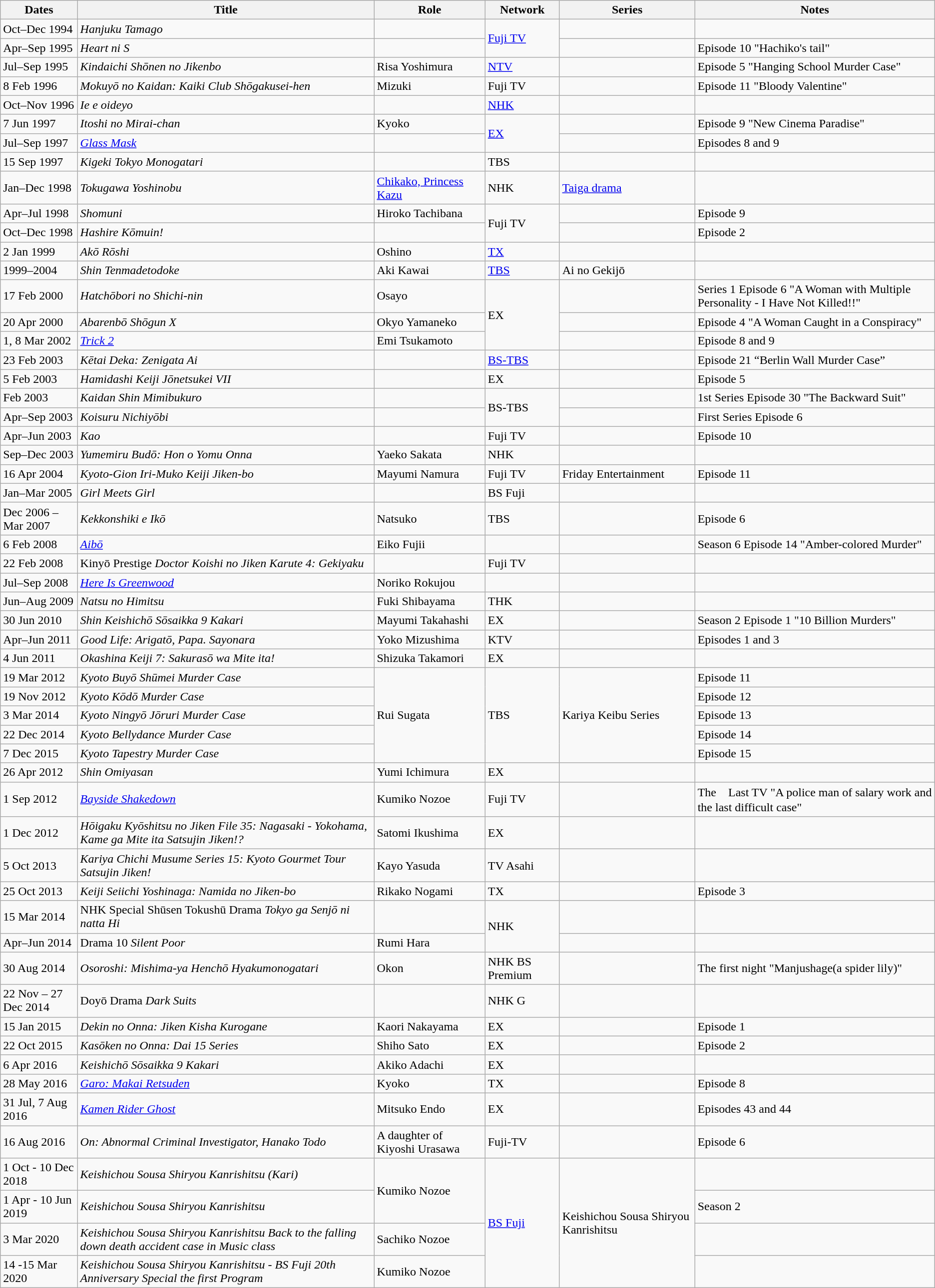<table class="wikitable">
<tr>
<th>Dates</th>
<th>Title</th>
<th>Role</th>
<th>Network</th>
<th>Series</th>
<th>Notes</th>
</tr>
<tr>
<td>Oct–Dec 1994</td>
<td><em>Hanjuku Tamago</em></td>
<td></td>
<td rowspan="2"><a href='#'>Fuji TV</a></td>
<td></td>
<td></td>
</tr>
<tr>
<td>Apr–Sep 1995</td>
<td><em>Heart ni S</em></td>
<td></td>
<td></td>
<td>Episode 10 "Hachiko's tail"</td>
</tr>
<tr>
<td>Jul–Sep 1995</td>
<td><em>Kindaichi Shōnen no Jikenbo</em></td>
<td>Risa Yoshimura</td>
<td><a href='#'>NTV</a></td>
<td></td>
<td>Episode 5 "Hanging School Murder Case"</td>
</tr>
<tr>
<td>8 Feb 1996</td>
<td><em>Mokuyō no Kaidan: Kaiki Club Shōgakusei-hen</em></td>
<td>Mizuki</td>
<td>Fuji TV</td>
<td></td>
<td>Episode 11 "Bloody Valentine"</td>
</tr>
<tr>
<td>Oct–Nov 1996</td>
<td><em>Ie e oideyo</em></td>
<td></td>
<td><a href='#'>NHK</a></td>
<td></td>
<td></td>
</tr>
<tr>
<td>7 Jun 1997</td>
<td><em>Itoshi no Mirai-chan</em></td>
<td>Kyoko</td>
<td rowspan="2"><a href='#'>EX</a></td>
<td></td>
<td>Episode 9 "New Cinema Paradise"</td>
</tr>
<tr>
<td>Jul–Sep 1997</td>
<td><em><a href='#'>Glass Mask</a></em></td>
<td></td>
<td></td>
<td>Episodes 8 and 9</td>
</tr>
<tr>
<td>15 Sep 1997</td>
<td><em>Kigeki Tokyo Monogatari</em></td>
<td></td>
<td>TBS</td>
<td></td>
<td></td>
</tr>
<tr>
<td>Jan–Dec 1998</td>
<td><em>Tokugawa Yoshinobu</em></td>
<td><a href='#'>Chikako, Princess Kazu</a></td>
<td>NHK</td>
<td><a href='#'>Taiga drama</a></td>
<td></td>
</tr>
<tr>
<td>Apr–Jul 1998</td>
<td><em>Shomuni</em></td>
<td>Hiroko Tachibana</td>
<td rowspan="2">Fuji TV</td>
<td></td>
<td>Episode 9</td>
</tr>
<tr>
<td>Oct–Dec 1998</td>
<td><em>Hashire Kōmuin!</em></td>
<td></td>
<td></td>
<td>Episode 2</td>
</tr>
<tr>
<td>2 Jan 1999</td>
<td><em>Akō Rōshi</em></td>
<td>Oshino</td>
<td><a href='#'>TX</a></td>
<td></td>
<td></td>
</tr>
<tr>
<td>1999–2004</td>
<td><em>Shin Tenmadetodoke</em></td>
<td>Aki Kawai</td>
<td><a href='#'>TBS</a></td>
<td>Ai no Gekijō</td>
<td></td>
</tr>
<tr>
<td>17 Feb 2000</td>
<td><em>Hatchōbori no Shichi-nin</em></td>
<td>Osayo</td>
<td rowspan="3">EX</td>
<td></td>
<td>Series 1 Episode 6 "A Woman with Multiple Personality - I Have Not Killed!!"</td>
</tr>
<tr>
<td>20 Apr 2000</td>
<td><em>Abarenbō Shōgun X</em></td>
<td>Okyo Yamaneko</td>
<td></td>
<td>Episode 4 "A Woman Caught in a Conspiracy"</td>
</tr>
<tr>
<td>1, 8 Mar 2002</td>
<td><em><a href='#'>Trick 2</a></em></td>
<td>Emi Tsukamoto</td>
<td></td>
<td>Episode 8 and 9</td>
</tr>
<tr>
<td>23 Feb 2003</td>
<td><em>Kētai Deka: Zenigata Ai</em></td>
<td></td>
<td><a href='#'>BS-TBS</a></td>
<td></td>
<td>Episode 21 “Berlin Wall Murder Case”</td>
</tr>
<tr>
<td>5 Feb 2003</td>
<td><em>Hamidashi Keiji Jōnetsukei VII</em></td>
<td></td>
<td>EX</td>
<td></td>
<td>Episode 5</td>
</tr>
<tr>
<td>Feb 2003</td>
<td><em>Kaidan Shin Mimibukuro</em></td>
<td></td>
<td rowspan="2">BS-TBS</td>
<td></td>
<td>1st Series Episode 30 "The Backward Suit"</td>
</tr>
<tr>
<td>Apr–Sep 2003</td>
<td><em>Koisuru Nichiyōbi</em></td>
<td></td>
<td></td>
<td>First Series Episode 6</td>
</tr>
<tr>
<td>Apr–Jun 2003</td>
<td><em>Kao</em></td>
<td></td>
<td>Fuji TV</td>
<td></td>
<td>Episode 10</td>
</tr>
<tr>
<td>Sep–Dec 2003</td>
<td><em>Yumemiru Budō: Hon o Yomu Onna</em></td>
<td>Yaeko Sakata</td>
<td>NHK</td>
<td></td>
<td></td>
</tr>
<tr>
<td>16 Apr 2004</td>
<td><em>Kyoto-Gion Iri-Muko Keiji Jiken-bo</em></td>
<td>Mayumi Namura</td>
<td>Fuji TV</td>
<td>Friday Entertainment</td>
<td>Episode 11</td>
</tr>
<tr>
<td>Jan–Mar 2005</td>
<td><em>Girl Meets Girl</em></td>
<td></td>
<td>BS Fuji</td>
<td></td>
<td></td>
</tr>
<tr>
<td>Dec 2006 – Mar 2007</td>
<td><em>Kekkonshiki e Ikō</em></td>
<td>Natsuko</td>
<td>TBS</td>
<td></td>
<td>Episode 6</td>
</tr>
<tr>
<td>6 Feb 2008</td>
<td><em><a href='#'>Aibō</a></em></td>
<td>Eiko Fujii</td>
<td></td>
<td></td>
<td>Season 6 Episode 14 "Amber-colored Murder"</td>
</tr>
<tr>
<td>22 Feb 2008</td>
<td>Kinyō Prestige <em>Doctor Koishi no Jiken Karute 4: Gekiyaku</em></td>
<td></td>
<td>Fuji TV</td>
<td></td>
<td></td>
</tr>
<tr>
<td>Jul–Sep 2008</td>
<td><em><a href='#'>Here Is Greenwood</a></em></td>
<td>Noriko Rokujou</td>
<td></td>
<td></td>
<td></td>
</tr>
<tr>
<td>Jun–Aug 2009</td>
<td><em>Natsu no Himitsu</em></td>
<td>Fuki Shibayama</td>
<td>THK</td>
<td></td>
<td></td>
</tr>
<tr>
<td>30 Jun 2010</td>
<td><em>Shin Keishichō Sōsaikka 9 Kakari</em></td>
<td>Mayumi Takahashi</td>
<td>EX</td>
<td></td>
<td>Season 2 Episode 1 "10 Billion Murders"</td>
</tr>
<tr>
<td>Apr–Jun 2011</td>
<td><em>Good Life: Arigatō, Papa. Sayonara</em></td>
<td>Yoko Mizushima</td>
<td>KTV</td>
<td></td>
<td>Episodes 1 and 3</td>
</tr>
<tr>
<td>4 Jun 2011</td>
<td><em>Okashina Keiji 7: Sakurasō wa Mite ita!</em></td>
<td>Shizuka Takamori</td>
<td>EX</td>
<td></td>
<td></td>
</tr>
<tr>
<td>19 Mar 2012</td>
<td><em>Kyoto Buyō Shūmei Murder Case</em></td>
<td rowspan="5">Rui Sugata</td>
<td rowspan="5">TBS</td>
<td rowspan="5">Kariya Keibu Series</td>
<td>Episode 11</td>
</tr>
<tr>
<td>19 Nov 2012</td>
<td><em>Kyoto Kōdō Murder Case</em></td>
<td>Episode 12</td>
</tr>
<tr>
<td>3 Mar 2014</td>
<td><em>Kyoto Ningyō Jōruri Murder Case</em></td>
<td>Episode 13</td>
</tr>
<tr>
<td>22 Dec 2014</td>
<td><em>Kyoto Bellydance Murder Case</em></td>
<td>Episode 14</td>
</tr>
<tr>
<td>7 Dec 2015</td>
<td><em>Kyoto Tapestry Murder Case</em></td>
<td>Episode 15</td>
</tr>
<tr>
<td>26 Apr 2012</td>
<td><em>Shin Omiyasan</em></td>
<td>Yumi Ichimura</td>
<td>EX</td>
<td></td>
<td></td>
</tr>
<tr>
<td>1 Sep 2012</td>
<td><em><a href='#'>Bayside Shakedown</a></em></td>
<td>Kumiko Nozoe</td>
<td>Fuji TV</td>
<td></td>
<td>The　Last TV "A police man of salary work and the last difficult case"</td>
</tr>
<tr>
<td>1 Dec 2012</td>
<td><em>Hōigaku Kyōshitsu no Jiken File 35: Nagasaki - Yokohama, Kame ga Mite ita Satsujin Jiken!?</em></td>
<td>Satomi Ikushima</td>
<td>EX</td>
<td></td>
<td></td>
</tr>
<tr>
<td>5 Oct 2013</td>
<td><em>Kariya Chichi Musume Series 15: Kyoto Gourmet Tour Satsujin Jiken!</em></td>
<td>Kayo Yasuda</td>
<td>TV Asahi</td>
<td></td>
<td></td>
</tr>
<tr>
<td>25 Oct 2013</td>
<td><em>Keiji Seiichi Yoshinaga: Namida no Jiken-bo</em></td>
<td>Rikako Nogami</td>
<td>TX</td>
<td></td>
<td>Episode 3</td>
</tr>
<tr>
<td>15 Mar 2014</td>
<td>NHK Special Shūsen Tokushū Drama <em>Tokyo ga Senjō ni natta Hi</em></td>
<td></td>
<td rowspan="2">NHK</td>
<td></td>
<td></td>
</tr>
<tr>
<td>Apr–Jun 2014</td>
<td>Drama 10 <em>Silent Poor</em></td>
<td>Rumi Hara</td>
<td></td>
<td></td>
</tr>
<tr>
<td>30 Aug 2014</td>
<td><em>Osoroshi: Mishima-ya Henchō Hyakumonogatari</em></td>
<td>Okon</td>
<td>NHK BS Premium</td>
<td></td>
<td>The first night "Manjushage(a spider lily)"</td>
</tr>
<tr>
<td>22 Nov – 27 Dec 2014</td>
<td>Doyō Drama <em>Dark Suits</em></td>
<td></td>
<td>NHK G</td>
<td></td>
<td></td>
</tr>
<tr>
<td>15 Jan 2015</td>
<td><em>Dekin no Onna: Jiken Kisha Kurogane</em></td>
<td>Kaori Nakayama</td>
<td>EX</td>
<td></td>
<td>Episode 1</td>
</tr>
<tr>
<td>22 Oct 2015</td>
<td><em>Kasōken no Onna: Dai 15 Series</em></td>
<td>Shiho Sato</td>
<td>EX</td>
<td></td>
<td>Episode 2</td>
</tr>
<tr>
<td>6 Apr 2016</td>
<td><em>Keishichō Sōsaikka 9 Kakari</em></td>
<td>Akiko Adachi</td>
<td>EX</td>
<td></td>
<td></td>
</tr>
<tr>
<td>28 May 2016</td>
<td><em><a href='#'>Garo: Makai Retsuden</a></em></td>
<td>Kyoko</td>
<td>TX</td>
<td></td>
<td>Episode 8</td>
</tr>
<tr>
<td>31 Jul, 7 Aug 2016</td>
<td><em><a href='#'>Kamen Rider Ghost</a></em></td>
<td>Mitsuko Endo</td>
<td>EX</td>
<td></td>
<td>Episodes 43 and 44</td>
</tr>
<tr>
<td>16 Aug 2016</td>
<td><em>On: Abnormal Criminal Investigator, Hanako Todo</em></td>
<td>A daughter of Kiyoshi Urasawa</td>
<td>Fuji-TV</td>
<td></td>
<td>Episode 6</td>
</tr>
<tr>
<td>1 Oct - 10 Dec 2018</td>
<td><em>Keishichou Sousa Shiryou Kanrishitsu (Kari)</em></td>
<td rowspan="2">Kumiko Nozoe</td>
<td rowspan="4"><a href='#'>BS Fuji</a></td>
<td rowspan="4">Keishichou Sousa Shiryou Kanrishitsu</td>
<td></td>
</tr>
<tr>
<td>1 Apr - 10 Jun 2019</td>
<td><em>Keishichou Sousa Shiryou Kanrishitsu</em></td>
<td>Season 2</td>
</tr>
<tr>
<td>3 Mar 2020</td>
<td><em>Keishichou Sousa Shiryou Kanrishitsu Back to the falling down death accident case in Music class</em></td>
<td>Sachiko Nozoe</td>
<td></td>
</tr>
<tr>
<td>14 -15 Mar 2020</td>
<td><em>Keishichou Sousa Shiryou Kanrishitsu - BS Fuji 20th Anniversary Special the first Program</em></td>
<td>Kumiko Nozoe</td>
<td></td>
</tr>
</table>
